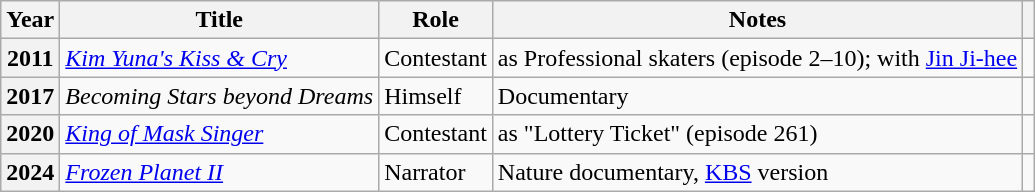<table class="wikitable sortable plainrowheaders">
<tr>
<th scope="col">Year</th>
<th scope="col">Title</th>
<th scope="col">Role</th>
<th scope="col">Notes</th>
<th scope="col" class="unsortable"></th>
</tr>
<tr>
<th scope="row">2011</th>
<td><em><a href='#'>Kim Yuna's Kiss & Cry</a></em></td>
<td>Contestant</td>
<td>as Professional skaters (episode 2–10); with <a href='#'>Jin Ji-hee</a></td>
<td></td>
</tr>
<tr>
<th scope="row">2017</th>
<td><em>Becoming Stars beyond Dreams</em></td>
<td>Himself</td>
<td>Documentary</td>
<td></td>
</tr>
<tr>
<th scope="row">2020</th>
<td><em><a href='#'>King of Mask Singer</a></em></td>
<td>Contestant</td>
<td>as "Lottery Ticket" (episode 261)</td>
<td></td>
</tr>
<tr>
<th scope="row">2024</th>
<td><em><a href='#'>Frozen Planet II</a></em></td>
<td>Narrator</td>
<td>Nature documentary, <a href='#'>KBS</a> version</td>
<td></td>
</tr>
</table>
